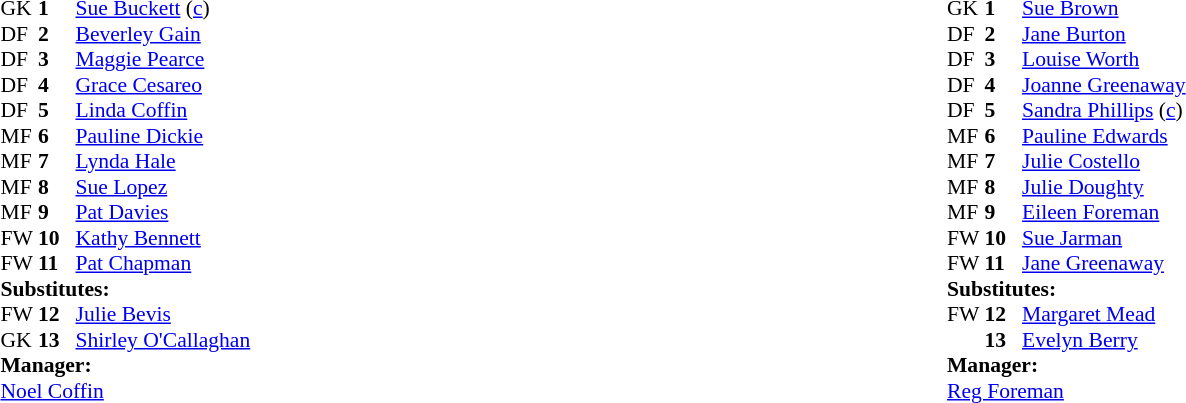<table style="width:100%;">
<tr>
<td style="vertical-align:top; width:50%;"><br><table style="font-size: 90%" cellspacing="0" cellpadding="0">
<tr>
<td colspan="4"></td>
</tr>
<tr>
<th width="25"></th>
<th width="25"></th>
</tr>
<tr>
<td>GK</td>
<td><strong>1</strong></td>
<td> <a href='#'>Sue Buckett</a> (<a href='#'>c</a>)</td>
</tr>
<tr>
<td>DF</td>
<td><strong>2</strong></td>
<td> <a href='#'>Beverley Gain</a></td>
</tr>
<tr>
<td>DF</td>
<td><strong>3</strong></td>
<td> <a href='#'>Maggie Pearce</a></td>
</tr>
<tr>
<td>DF</td>
<td><strong>4</strong></td>
<td> <a href='#'>Grace Cesareo</a></td>
</tr>
<tr>
<td>DF</td>
<td><strong>5</strong></td>
<td> <a href='#'>Linda Coffin</a></td>
</tr>
<tr>
<td>MF</td>
<td><strong>6</strong></td>
<td> <a href='#'>Pauline Dickie</a></td>
<td></td>
<td></td>
</tr>
<tr>
<td>MF</td>
<td><strong>7</strong></td>
<td> <a href='#'>Lynda Hale</a></td>
</tr>
<tr>
<td>MF</td>
<td><strong>8</strong></td>
<td> <a href='#'>Sue Lopez</a></td>
</tr>
<tr>
<td>MF</td>
<td><strong>9</strong></td>
<td> <a href='#'>Pat Davies</a></td>
</tr>
<tr>
<td>FW</td>
<td><strong>10</strong></td>
<td> <a href='#'>Kathy Bennett</a></td>
</tr>
<tr>
<td>FW</td>
<td><strong>11</strong></td>
<td> <a href='#'>Pat Chapman</a></td>
</tr>
<tr>
<td colspan=4><strong>Substitutes:</strong></td>
</tr>
<tr>
<td>FW</td>
<td><strong>12</strong></td>
<td> <a href='#'>Julie Bevis</a></td>
</tr>
<tr>
<td>GK</td>
<td><strong>13</strong></td>
<td> <a href='#'>Shirley O'Callaghan</a></td>
</tr>
<tr>
<td colspan=4><strong>Manager:</strong></td>
</tr>
<tr>
<td colspan="4"> <a href='#'>Noel Coffin</a></td>
</tr>
</table>
</td>
<td style="vertical-align:top; width:50%;"><br><table style="font-size: 90%" cellspacing="0" cellpadding="0">
<tr>
<td colspan="4"></td>
</tr>
<tr>
<th width="25"></th>
<th width="25"></th>
</tr>
<tr>
<td>GK</td>
<td><strong>1</strong></td>
<td> <a href='#'>Sue Brown</a></td>
</tr>
<tr>
<td>DF</td>
<td><strong>2</strong></td>
<td> <a href='#'>Jane Burton</a></td>
</tr>
<tr>
<td>DF</td>
<td><strong>3</strong></td>
<td> <a href='#'>Louise Worth</a></td>
</tr>
<tr>
<td>DF</td>
<td><strong>4</strong></td>
<td> <a href='#'>Joanne Greenaway</a></td>
</tr>
<tr>
<td>DF</td>
<td><strong>5</strong></td>
<td> <a href='#'>Sandra Phillips</a> (<a href='#'>c</a>)</td>
</tr>
<tr>
<td>MF</td>
<td><strong>6</strong></td>
<td> <a href='#'>Pauline Edwards</a></td>
</tr>
<tr>
<td>MF</td>
<td><strong>7</strong></td>
<td> <a href='#'>Julie Costello</a></td>
</tr>
<tr>
<td>MF</td>
<td><strong>8</strong></td>
<td> <a href='#'>Julie Doughty</a></td>
</tr>
<tr>
<td>MF</td>
<td><strong>9</strong></td>
<td> <a href='#'>Eileen Foreman</a></td>
<td></td>
<td></td>
</tr>
<tr>
<td>FW</td>
<td><strong>10</strong></td>
<td> <a href='#'>Sue Jarman</a></td>
</tr>
<tr>
<td>FW</td>
<td><strong>11</strong></td>
<td> <a href='#'>Jane Greenaway</a></td>
</tr>
<tr>
<td colspan=4><strong>Substitutes:</strong></td>
</tr>
<tr>
<td>FW</td>
<td><strong>12</strong></td>
<td> <a href='#'>Margaret Mead</a></td>
<td></td>
<td></td>
</tr>
<tr>
<td></td>
<td><strong>13</strong></td>
<td> <a href='#'>Evelyn Berry</a></td>
<td></td>
<td></td>
</tr>
<tr>
<td colspan=4><strong>Manager:</strong></td>
</tr>
<tr>
<td colspan="4"> <a href='#'>Reg Foreman</a></td>
</tr>
</table>
</td>
</tr>
</table>
